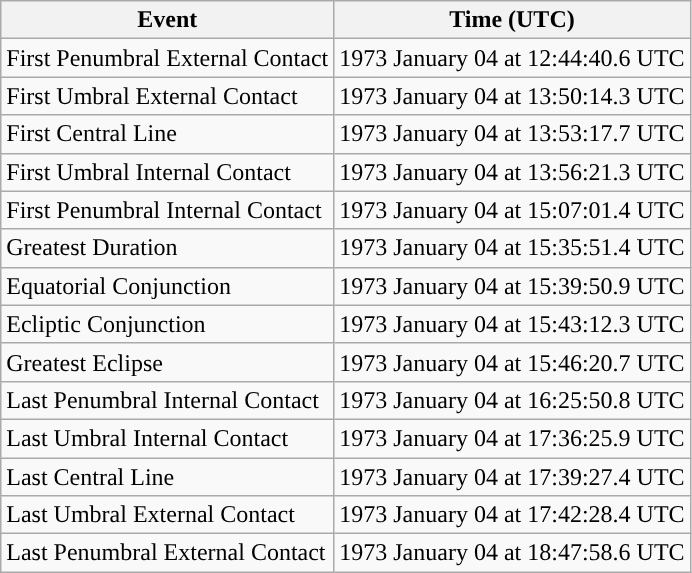<table class="wikitable">
<tr>
<th>Event</th>
<th>Time (UTC)</th>
</tr>
<tr>
<td>First Penumbral External Contact</td>
<td>1973 January 04 at 12:44:40.6 UTC</td>
</tr>
<tr>
<td>First Umbral External Contact</td>
<td>1973 January 04 at 13:50:14.3 UTC</td>
</tr>
<tr>
<td>First Central Line</td>
<td>1973 January 04 at 13:53:17.7 UTC</td>
</tr>
<tr>
<td>First Umbral Internal Contact</td>
<td>1973 January 04 at 13:56:21.3 UTC</td>
</tr>
<tr>
<td>First Penumbral Internal Contact</td>
<td>1973 January 04 at 15:07:01.4 UTC</td>
</tr>
<tr>
<td>Greatest Duration</td>
<td>1973 January 04 at 15:35:51.4 UTC</td>
</tr>
<tr>
<td>Equatorial Conjunction</td>
<td>1973 January 04 at 15:39:50.9 UTC</td>
</tr>
<tr>
<td>Ecliptic Conjunction</td>
<td>1973 January 04 at 15:43:12.3 UTC</td>
</tr>
<tr>
<td>Greatest Eclipse</td>
<td>1973 January 04 at 15:46:20.7 UTC</td>
</tr>
<tr>
<td>Last Penumbral Internal Contact</td>
<td>1973 January 04 at 16:25:50.8 UTC</td>
</tr>
<tr>
<td>Last Umbral Internal Contact</td>
<td>1973 January 04 at 17:36:25.9 UTC</td>
</tr>
<tr>
<td>Last Central Line</td>
<td>1973 January 04 at 17:39:27.4 UTC</td>
</tr>
<tr>
<td>Last Umbral External Contact</td>
<td>1973 January 04 at 17:42:28.4 UTC</td>
</tr>
<tr>
<td>Last Penumbral External Contact</td>
<td>1973 January 04 at 18:47:58.6 UTC</td>
</tr>
</table>
